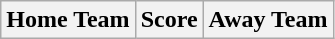<table class="wikitable" style="text-align: center">
<tr>
<th>Home Team</th>
<th>Score</th>
<th>Away Team<br>















































</th>
</tr>
</table>
